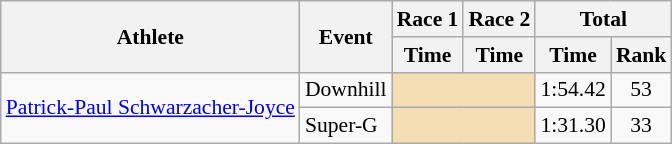<table class="wikitable" style="font-size:90%">
<tr>
<th rowspan="2">Athlete</th>
<th rowspan="2">Event</th>
<th>Race 1</th>
<th>Race 2</th>
<th colspan="2">Total</th>
</tr>
<tr>
<th>Time</th>
<th>Time</th>
<th>Time</th>
<th>Rank</th>
</tr>
<tr>
<td rowspan=2><a href='#'>Patrick-Paul Schwarzacher-Joyce</a></td>
<td>Downhill</td>
<td colspan="2" bgcolor="wheat"></td>
<td align="center">1:54.42</td>
<td align="center">53</td>
</tr>
<tr>
<td>Super-G</td>
<td colspan="2" bgcolor="wheat"></td>
<td align="center">1:31.30</td>
<td align="center">33</td>
</tr>
</table>
